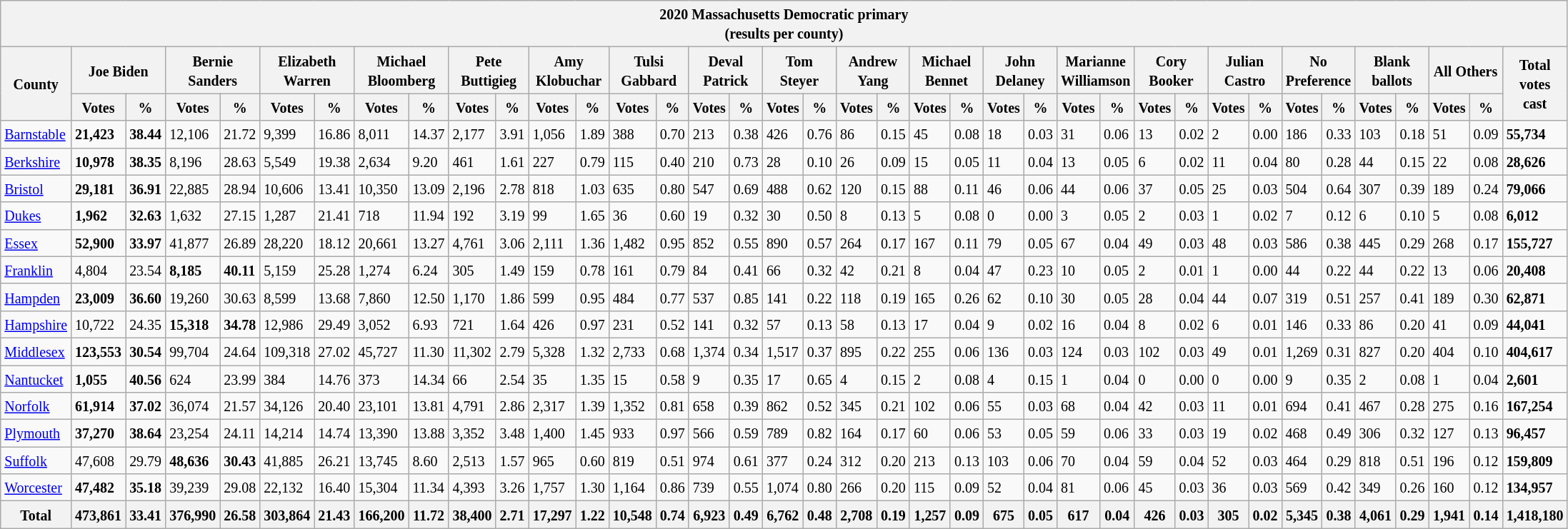<table class="wikitable sortable mw-collapsible mw-collapsed">
<tr>
<th colspan="38"><small>2020 Massachusetts Democratic primary</small><br><small>(results per county)</small></th>
</tr>
<tr>
<th rowspan="2"><small>County</small></th>
<th colspan="2"><small>Joe Biden</small></th>
<th colspan="2"><small>Bernie Sanders</small></th>
<th colspan="2"><small>Elizabeth Warren</small></th>
<th colspan="2"><small>Michael Bloomberg</small></th>
<th colspan="2"><small>Pete Buttigieg</small></th>
<th colspan="2"><small>Amy Klobuchar</small></th>
<th colspan="2"><small>Tulsi Gabbard</small></th>
<th colspan="2"><small>Deval Patrick</small></th>
<th colspan="2"><small>Tom Steyer</small></th>
<th colspan="2"><small>Andrew Yang</small></th>
<th colspan="2"><small>Michael Bennet</small></th>
<th colspan="2"><small>John Delaney</small></th>
<th colspan="2"><small>Marianne Williamson</small></th>
<th colspan="2"><small>Cory Booker</small></th>
<th colspan="2"><small>Julian Castro</small></th>
<th colspan="2"><small>No Preference</small></th>
<th colspan="2"><small>Blank ballots</small></th>
<th colspan="2"><small>All Others</small></th>
<th rowspan="2"><small>Total votes cast</small></th>
</tr>
<tr>
<th><small>Votes</small></th>
<th><small>%</small></th>
<th><small>Votes</small></th>
<th><small>%</small></th>
<th><small>Votes</small></th>
<th><small>%</small></th>
<th><small>Votes</small></th>
<th><small>%</small></th>
<th><small>Votes</small></th>
<th><small>%</small></th>
<th><small>Votes</small></th>
<th><small>%</small></th>
<th><small>Votes</small></th>
<th><small>%</small></th>
<th><small>Votes</small></th>
<th><small>%</small></th>
<th><small>Votes</small></th>
<th><small>%</small></th>
<th><small>Votes</small></th>
<th><small>%</small></th>
<th><small>Votes</small></th>
<th><small>%</small></th>
<th><small>Votes</small></th>
<th><small>%</small></th>
<th><small>Votes</small></th>
<th><small>%</small></th>
<th><small>Votes</small></th>
<th><small>%</small></th>
<th><small>Votes</small></th>
<th><small>%</small></th>
<th><small>Votes</small></th>
<th><small>%</small></th>
<th><small>Votes</small></th>
<th><small>%</small></th>
<th><small>Votes</small></th>
<th><small>%</small></th>
</tr>
<tr>
<td><a href='#'><small>Barnstable</small></a></td>
<td><small><strong>21,423</strong></small></td>
<td><small><strong>38.44</strong></small></td>
<td><small>12,106</small></td>
<td><small>21.72</small></td>
<td><small>9,399</small></td>
<td><small>16.86</small></td>
<td><small>8,011</small></td>
<td><small>14.37</small></td>
<td><small>2,177</small></td>
<td><small>3.91</small></td>
<td><small>1,056</small></td>
<td><small>1.89</small></td>
<td><small>388</small></td>
<td><small>0.70</small></td>
<td><small>213</small></td>
<td><small>0.38</small></td>
<td><small>426</small></td>
<td><small>0.76</small></td>
<td><small>86</small></td>
<td><small>0.15</small></td>
<td><small>45</small></td>
<td><small>0.08</small></td>
<td><small>18</small></td>
<td><small>0.03</small></td>
<td><small>31</small></td>
<td><small>0.06</small></td>
<td><small>13</small></td>
<td><small>0.02</small></td>
<td><small>2</small></td>
<td><small>0.00</small></td>
<td><small>186</small></td>
<td><small>0.33</small></td>
<td><small>103</small></td>
<td><small>0.18</small></td>
<td><small>51</small></td>
<td><small>0.09</small></td>
<td><strong><small>55,734</small></strong></td>
</tr>
<tr>
<td><a href='#'><small>Berkshire</small></a></td>
<td><small><strong>10,978</strong></small></td>
<td><small><strong>38.35</strong></small></td>
<td><small>8,196</small></td>
<td><small>28.63</small></td>
<td><small>5,549</small></td>
<td><small>19.38</small></td>
<td><small>2,634</small></td>
<td><small>9.20</small></td>
<td><small>461</small></td>
<td><small>1.61</small></td>
<td><small>227</small></td>
<td><small>0.79</small></td>
<td><small>115</small></td>
<td><small>0.40</small></td>
<td><small>210</small></td>
<td><small>0.73</small></td>
<td><small>28</small></td>
<td><small>0.10</small></td>
<td><small>26</small></td>
<td><small>0.09</small></td>
<td><small>15</small></td>
<td><small>0.05</small></td>
<td><small>11</small></td>
<td><small>0.04</small></td>
<td><small>13</small></td>
<td><small>0.05</small></td>
<td><small>6</small></td>
<td><small>0.02</small></td>
<td><small>11</small></td>
<td><small>0.04</small></td>
<td><small>80</small></td>
<td><small>0.28</small></td>
<td><small>44</small></td>
<td><small>0.15</small></td>
<td><small>22</small></td>
<td><small>0.08</small></td>
<td><strong><small>28,626</small></strong></td>
</tr>
<tr>
<td><a href='#'><small>Bristol</small></a></td>
<td><small><strong>29,181</strong></small></td>
<td><small><strong>36.91</strong></small></td>
<td><small>22,885</small></td>
<td><small>28.94</small></td>
<td><small>10,606</small></td>
<td><small>13.41</small></td>
<td><small>10,350</small></td>
<td><small>13.09</small></td>
<td><small>2,196</small></td>
<td><small>2.78</small></td>
<td><small>818</small></td>
<td><small>1.03</small></td>
<td><small>635</small></td>
<td><small>0.80</small></td>
<td><small>547</small></td>
<td><small>0.69</small></td>
<td><small>488</small></td>
<td><small>0.62</small></td>
<td><small>120</small></td>
<td><small>0.15</small></td>
<td><small>88</small></td>
<td><small>0.11</small></td>
<td><small>46</small></td>
<td><small>0.06</small></td>
<td><small>44</small></td>
<td><small>0.06</small></td>
<td><small>37</small></td>
<td><small>0.05</small></td>
<td><small>25</small></td>
<td><small>0.03</small></td>
<td><small>504</small></td>
<td><small>0.64</small></td>
<td><small>307</small></td>
<td><small>0.39</small></td>
<td><small>189</small></td>
<td><small>0.24</small></td>
<td><strong><small>79,066</small></strong></td>
</tr>
<tr>
<td><a href='#'><small>Dukes</small></a></td>
<td><small><strong>1,962</strong></small></td>
<td><small><strong>32.63</strong></small></td>
<td><small>1,632</small></td>
<td><small>27.15</small></td>
<td><small>1,287</small></td>
<td><small>21.41</small></td>
<td><small>718</small></td>
<td><small>11.94</small></td>
<td><small>192</small></td>
<td><small>3.19</small></td>
<td><small>99</small></td>
<td><small>1.65</small></td>
<td><small>36</small></td>
<td><small>0.60</small></td>
<td><small>19</small></td>
<td><small>0.32</small></td>
<td><small>30</small></td>
<td><small>0.50</small></td>
<td><small>8</small></td>
<td><small>0.13</small></td>
<td><small>5</small></td>
<td><small>0.08</small></td>
<td><small>0</small></td>
<td><small>0.00</small></td>
<td><small>3</small></td>
<td><small>0.05</small></td>
<td><small>2</small></td>
<td><small>0.03</small></td>
<td><small>1</small></td>
<td><small>0.02</small></td>
<td><small>7</small></td>
<td><small>0.12</small></td>
<td><small>6</small></td>
<td><small>0.10</small></td>
<td><small>5</small></td>
<td><small>0.08</small></td>
<td><strong><small>6,012</small></strong></td>
</tr>
<tr>
<td><a href='#'><small>Essex</small></a></td>
<td><small><strong>52,900</strong></small></td>
<td><small><strong>33.97</strong></small></td>
<td><small>41,877</small></td>
<td><small>26.89</small></td>
<td><small>28,220</small></td>
<td><small>18.12</small></td>
<td><small>20,661</small></td>
<td><small>13.27</small></td>
<td><small>4,761</small></td>
<td><small>3.06</small></td>
<td><small>2,111</small></td>
<td><small>1.36</small></td>
<td><small>1,482</small></td>
<td><small>0.95</small></td>
<td><small>852</small></td>
<td><small>0.55</small></td>
<td><small>890</small></td>
<td><small>0.57</small></td>
<td><small>264</small></td>
<td><small>0.17</small></td>
<td><small>167</small></td>
<td><small>0.11</small></td>
<td><small>79</small></td>
<td><small>0.05</small></td>
<td><small>67</small></td>
<td><small>0.04</small></td>
<td><small>49</small></td>
<td><small>0.03</small></td>
<td><small>48</small></td>
<td><small>0.03</small></td>
<td><small>586</small></td>
<td><small>0.38</small></td>
<td><small>445</small></td>
<td><small>0.29</small></td>
<td><small>268</small></td>
<td><small>0.17</small></td>
<td><strong><small>155,727</small></strong></td>
</tr>
<tr>
<td><a href='#'><small>Franklin</small></a></td>
<td><small>4,804</small></td>
<td><small>23.54</small></td>
<td><small><strong>8,185</strong></small></td>
<td><small><strong>40.11</strong></small></td>
<td><small>5,159</small></td>
<td><small>25.28</small></td>
<td><small>1,274</small></td>
<td><small>6.24</small></td>
<td><small>305</small></td>
<td><small>1.49</small></td>
<td><small>159</small></td>
<td><small>0.78</small></td>
<td><small>161</small></td>
<td><small>0.79</small></td>
<td><small>84</small></td>
<td><small>0.41</small></td>
<td><small>66</small></td>
<td><small>0.32</small></td>
<td><small>42</small></td>
<td><small>0.21</small></td>
<td><small>8</small></td>
<td><small>0.04</small></td>
<td><small>47</small></td>
<td><small>0.23</small></td>
<td><small>10</small></td>
<td><small>0.05</small></td>
<td><small>2</small></td>
<td><small>0.01</small></td>
<td><small>1</small></td>
<td><small>0.00</small></td>
<td><small>44</small></td>
<td><small>0.22</small></td>
<td><small>44</small></td>
<td><small>0.22</small></td>
<td><small>13</small></td>
<td><small>0.06</small></td>
<td><strong><small>20,408</small></strong></td>
</tr>
<tr>
<td><a href='#'><small>Hampden</small></a></td>
<td><small><strong>23,009</strong></small></td>
<td><small><strong>36.60</strong></small></td>
<td><small>19,260</small></td>
<td><small>30.63</small></td>
<td><small>8,599</small></td>
<td><small>13.68</small></td>
<td><small>7,860</small></td>
<td><small>12.50</small></td>
<td><small>1,170</small></td>
<td><small>1.86</small></td>
<td><small>599</small></td>
<td><small>0.95</small></td>
<td><small>484</small></td>
<td><small>0.77</small></td>
<td><small>537</small></td>
<td><small>0.85</small></td>
<td><small>141</small></td>
<td><small>0.22</small></td>
<td><small>118</small></td>
<td><small>0.19</small></td>
<td><small>165</small></td>
<td><small>0.26</small></td>
<td><small>62</small></td>
<td><small>0.10</small></td>
<td><small>30</small></td>
<td><small>0.05</small></td>
<td><small>28</small></td>
<td><small>0.04</small></td>
<td><small>44</small></td>
<td><small>0.07</small></td>
<td><small>319</small></td>
<td><small>0.51</small></td>
<td><small>257</small></td>
<td><small>0.41</small></td>
<td><small>189</small></td>
<td><small>0.30</small></td>
<td><strong><small>62,871</small></strong></td>
</tr>
<tr>
<td><a href='#'><small>Hampshire</small></a></td>
<td><small>10,722</small></td>
<td><small>24.35</small></td>
<td><small><strong>15,318</strong></small></td>
<td><small><strong>34.78</strong></small></td>
<td><small>12,986</small></td>
<td><small>29.49</small></td>
<td><small>3,052</small></td>
<td><small>6.93</small></td>
<td><small>721</small></td>
<td><small>1.64</small></td>
<td><small>426</small></td>
<td><small>0.97</small></td>
<td><small>231</small></td>
<td><small>0.52</small></td>
<td><small>141</small></td>
<td><small>0.32</small></td>
<td><small>57</small></td>
<td><small>0.13</small></td>
<td><small>58</small></td>
<td><small>0.13</small></td>
<td><small>17</small></td>
<td><small>0.04</small></td>
<td><small>9</small></td>
<td><small>0.02</small></td>
<td><small>16</small></td>
<td><small>0.04</small></td>
<td><small>8</small></td>
<td><small>0.02</small></td>
<td><small>6</small></td>
<td><small>0.01</small></td>
<td><small>146</small></td>
<td><small>0.33</small></td>
<td><small>86</small></td>
<td><small>0.20</small></td>
<td><small>41</small></td>
<td><small>0.09</small></td>
<td><strong><small>44,041</small></strong></td>
</tr>
<tr>
<td><a href='#'><small>Middlesex</small></a></td>
<td><small><strong>123,553</strong></small></td>
<td><small><strong>30.54</strong></small></td>
<td><small>99,704</small></td>
<td><small>24.64</small></td>
<td><small>109,318</small></td>
<td><small>27.02</small></td>
<td><small>45,727</small></td>
<td><small>11.30</small></td>
<td><small>11,302</small></td>
<td><small>2.79</small></td>
<td><small>5,328</small></td>
<td><small>1.32</small></td>
<td><small>2,733</small></td>
<td><small>0.68</small></td>
<td><small>1,374</small></td>
<td><small>0.34</small></td>
<td><small>1,517</small></td>
<td><small>0.37</small></td>
<td><small>895</small></td>
<td><small>0.22</small></td>
<td><small>255</small></td>
<td><small>0.06</small></td>
<td><small>136</small></td>
<td><small>0.03</small></td>
<td><small>124</small></td>
<td><small>0.03</small></td>
<td><small>102</small></td>
<td><small>0.03</small></td>
<td><small>49</small></td>
<td><small>0.01</small></td>
<td><small>1,269</small></td>
<td><small>0.31</small></td>
<td><small>827</small></td>
<td><small>0.20</small></td>
<td><small>404</small></td>
<td><small>0.10</small></td>
<td><strong><small>404,617</small></strong></td>
</tr>
<tr>
<td><a href='#'><small>Nantucket</small></a></td>
<td><small><strong>1,055</strong></small></td>
<td><small><strong>40.56</strong></small></td>
<td><small>624</small></td>
<td><small>23.99</small></td>
<td><small>384</small></td>
<td><small>14.76</small></td>
<td><small>373</small></td>
<td><small>14.34</small></td>
<td><small>66</small></td>
<td><small>2.54</small></td>
<td><small>35</small></td>
<td><small>1.35</small></td>
<td><small>15</small></td>
<td><small>0.58</small></td>
<td><small>9</small></td>
<td><small>0.35</small></td>
<td><small>17</small></td>
<td><small>0.65</small></td>
<td><small>4</small></td>
<td><small>0.15</small></td>
<td><small>2</small></td>
<td><small>0.08</small></td>
<td><small>4</small></td>
<td><small>0.15</small></td>
<td><small>1</small></td>
<td><small>0.04</small></td>
<td><small>0</small></td>
<td><small>0.00</small></td>
<td><small>0</small></td>
<td><small>0.00</small></td>
<td><small>9</small></td>
<td><small>0.35</small></td>
<td><small>2</small></td>
<td><small>0.08</small></td>
<td><small>1</small></td>
<td><small>0.04</small></td>
<td><strong><small>2,601</small></strong></td>
</tr>
<tr>
<td><a href='#'><small>Norfolk</small></a></td>
<td><small><strong>61,914</strong></small></td>
<td><small><strong>37.02</strong></small></td>
<td><small>36,074</small></td>
<td><small>21.57</small></td>
<td><small>34,126</small></td>
<td><small>20.40</small></td>
<td><small>23,101</small></td>
<td><small>13.81</small></td>
<td><small>4,791</small></td>
<td><small>2.86</small></td>
<td><small>2,317</small></td>
<td><small>1.39</small></td>
<td><small>1,352</small></td>
<td><small>0.81</small></td>
<td><small>658</small></td>
<td><small>0.39</small></td>
<td><small>862</small></td>
<td><small>0.52</small></td>
<td><small>345</small></td>
<td><small>0.21</small></td>
<td><small>102</small></td>
<td><small>0.06</small></td>
<td><small>55</small></td>
<td><small>0.03</small></td>
<td><small>68</small></td>
<td><small>0.04</small></td>
<td><small>42</small></td>
<td><small>0.03</small></td>
<td><small>11</small></td>
<td><small>0.01</small></td>
<td><small>694</small></td>
<td><small>0.41</small></td>
<td><small>467</small></td>
<td><small>0.28</small></td>
<td><small>275</small></td>
<td><small>0.16</small></td>
<td><strong><small>167,254</small></strong></td>
</tr>
<tr>
<td><a href='#'><small>Plymouth</small></a></td>
<td><small><strong>37,270</strong></small></td>
<td><small><strong>38.64</strong></small></td>
<td><small>23,254</small></td>
<td><small>24.11</small></td>
<td><small>14,214</small></td>
<td><small>14.74</small></td>
<td><small>13,390</small></td>
<td><small>13.88</small></td>
<td><small>3,352</small></td>
<td><small>3.48</small></td>
<td><small>1,400</small></td>
<td><small>1.45</small></td>
<td><small>933</small></td>
<td><small>0.97</small></td>
<td><small>566</small></td>
<td><small>0.59</small></td>
<td><small>789</small></td>
<td><small>0.82</small></td>
<td><small>164</small></td>
<td><small>0.17</small></td>
<td><small>60</small></td>
<td><small>0.06</small></td>
<td><small>53</small></td>
<td><small>0.05</small></td>
<td><small>59</small></td>
<td><small>0.06</small></td>
<td><small>33</small></td>
<td><small>0.03</small></td>
<td><small>19</small></td>
<td><small>0.02</small></td>
<td><small>468</small></td>
<td><small>0.49</small></td>
<td><small>306</small></td>
<td><small>0.32</small></td>
<td><small>127</small></td>
<td><small>0.13</small></td>
<td><strong><small>96,457</small></strong></td>
</tr>
<tr>
<td><a href='#'><small>Suffolk</small></a></td>
<td><small>47,608</small></td>
<td><small>29.79</small></td>
<td><small><strong>48,636</strong></small></td>
<td><small><strong>30.43</strong></small></td>
<td><small>41,885</small></td>
<td><small>26.21</small></td>
<td><small>13,745</small></td>
<td><small>8.60</small></td>
<td><small>2,513</small></td>
<td><small>1.57</small></td>
<td><small>965</small></td>
<td><small>0.60</small></td>
<td><small>819</small></td>
<td><small>0.51</small></td>
<td><small>974</small></td>
<td><small>0.61</small></td>
<td><small>377</small></td>
<td><small>0.24</small></td>
<td><small>312</small></td>
<td><small>0.20</small></td>
<td><small>213</small></td>
<td><small>0.13</small></td>
<td><small>103</small></td>
<td><small>0.06</small></td>
<td><small>70</small></td>
<td><small>0.04</small></td>
<td><small>59</small></td>
<td><small>0.04</small></td>
<td><small>52</small></td>
<td><small>0.03</small></td>
<td><small>464</small></td>
<td><small>0.29</small></td>
<td><small>818</small></td>
<td><small>0.51</small></td>
<td><small>196</small></td>
<td><small>0.12</small></td>
<td><strong><small>159,809</small></strong></td>
</tr>
<tr>
<td><a href='#'><small>Worcester</small></a></td>
<td><small><strong>47,482</strong></small></td>
<td><small><strong>35.18</strong></small></td>
<td><small>39,239</small></td>
<td><small>29.08</small></td>
<td><small>22,132</small></td>
<td><small>16.40</small></td>
<td><small>15,304</small></td>
<td><small>11.34</small></td>
<td><small>4,393</small></td>
<td><small>3.26</small></td>
<td><small>1,757</small></td>
<td><small>1.30</small></td>
<td><small>1,164</small></td>
<td><small>0.86</small></td>
<td><small>739</small></td>
<td><small>0.55</small></td>
<td><small>1,074</small></td>
<td><small>0.80</small></td>
<td><small>266</small></td>
<td><small>0.20</small></td>
<td><small>115</small></td>
<td><small>0.09</small></td>
<td><small>52</small></td>
<td><small>0.04</small></td>
<td><small>81</small></td>
<td><small>0.06</small></td>
<td><small>45</small></td>
<td><small>0.03</small></td>
<td><small>36</small></td>
<td><small>0.03</small></td>
<td><small>569</small></td>
<td><small>0.42</small></td>
<td><small>349</small></td>
<td><small>0.26</small></td>
<td><small>160</small></td>
<td><small>0.12</small></td>
<td><strong><small>134,957</small></strong></td>
</tr>
<tr>
<th><small>Total</small></th>
<th><small>473,861</small></th>
<th><small>33.41</small></th>
<th><small>376,990</small></th>
<th><small>26.58</small></th>
<th><small>303,864</small></th>
<th><small>21.43</small></th>
<th><small>166,200</small></th>
<th><small>11.72</small></th>
<th><small>38,400</small></th>
<th><small>2.71</small></th>
<th><small>17,297</small></th>
<th><small>1.22</small></th>
<th><small>10,548</small></th>
<th><small>0.74</small></th>
<th><small>6,923</small></th>
<th><small>0.49</small></th>
<th><small>6,762</small></th>
<th><small>0.48</small></th>
<th><small>2,708</small></th>
<th><small>0.19</small></th>
<th><small>1,257</small></th>
<th><small>0.09</small></th>
<th><small>675</small></th>
<th><small>0.05</small></th>
<th><small>617</small></th>
<th><small>0.04</small></th>
<th><small>426</small></th>
<th><small>0.03</small></th>
<th><small>305</small></th>
<th><small>0.02</small></th>
<th><small>5,345</small></th>
<th><small>0.38</small></th>
<th><small>4,061</small></th>
<th><small>0.29</small></th>
<th><small>1,941</small></th>
<th><small>0.14</small></th>
<th><small>1,418,180</small></th>
</tr>
</table>
